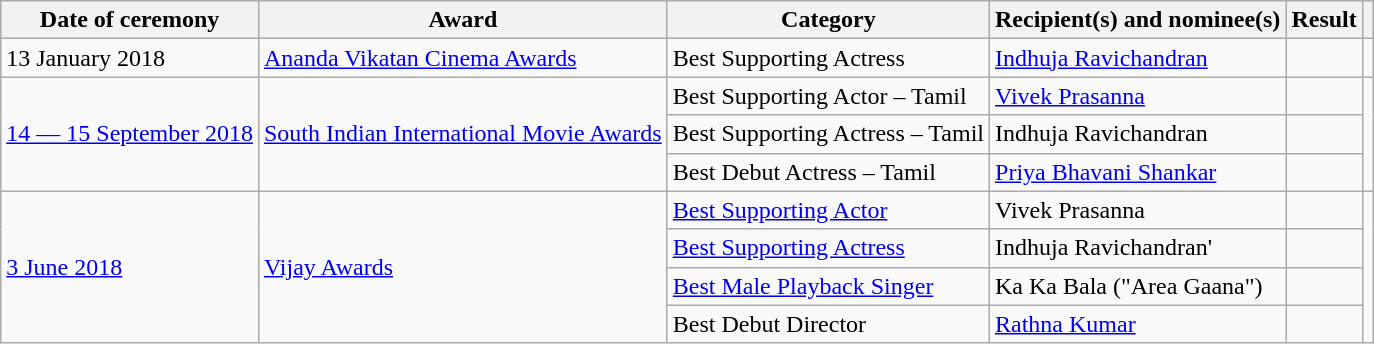<table class="wikitable sortable">
<tr>
<th>Date of ceremony</th>
<th>Award</th>
<th>Category</th>
<th>Recipient(s) and nominee(s)</th>
<th class="unsortable">Result</th>
<th class="unsortable"></th>
</tr>
<tr>
<td>13 January 2018</td>
<td><a href='#'>Ananda Vikatan Cinema Awards</a></td>
<td>Best Supporting Actress</td>
<td><a href='#'>Indhuja Ravichandran</a></td>
<td></td>
<td></td>
</tr>
<tr>
<td rowspan="3"><a href='#'>14 — 15 September 2018</a></td>
<td rowspan="3"><a href='#'>South Indian International Movie Awards</a></td>
<td>Best Supporting Actor – Tamil</td>
<td><a href='#'>Vivek Prasanna</a></td>
<td></td>
<td rowspan="3"></td>
</tr>
<tr>
<td>Best Supporting Actress – Tamil</td>
<td>Indhuja Ravichandran</td>
<td></td>
</tr>
<tr>
<td>Best Debut Actress – Tamil</td>
<td><a href='#'>Priya Bhavani Shankar</a></td>
<td></td>
</tr>
<tr>
<td rowspan="4"><a href='#'>3 June 2018</a></td>
<td rowspan="4"><a href='#'>Vijay Awards</a></td>
<td><a href='#'>Best Supporting Actor</a></td>
<td>Vivek Prasanna</td>
<td></td>
<td rowspan="4"></td>
</tr>
<tr>
<td><a href='#'>Best Supporting Actress</a></td>
<td>Indhuja Ravichandran'</td>
<td></td>
</tr>
<tr>
<td><a href='#'>Best Male Playback Singer</a></td>
<td>Ka Ka Bala ("Area Gaana")</td>
<td></td>
</tr>
<tr>
<td>Best Debut Director</td>
<td><a href='#'>Rathna Kumar</a></td>
<td></td>
</tr>
</table>
